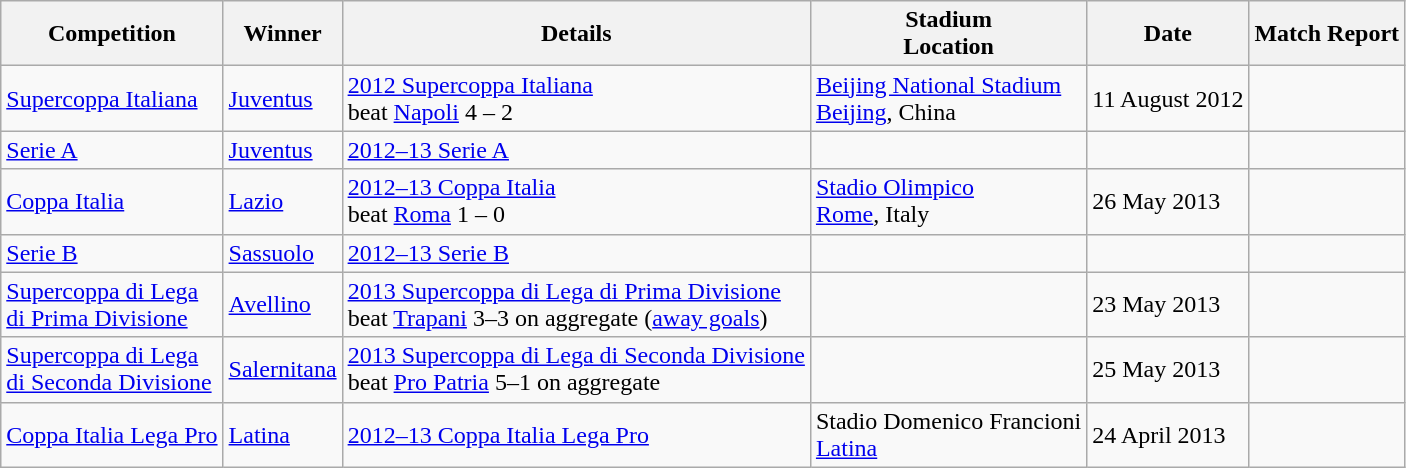<table class="wikitable">
<tr>
<th>Competition</th>
<th>Winner</th>
<th>Details</th>
<th>Stadium<br>Location</th>
<th>Date</th>
<th>Match Report</th>
</tr>
<tr>
<td><a href='#'>Supercoppa Italiana</a></td>
<td><a href='#'>Juventus</a></td>
<td><a href='#'>2012 Supercoppa Italiana</a><br>beat <a href='#'>Napoli</a> 4 – 2 </td>
<td><a href='#'>Beijing National Stadium</a><br><a href='#'>Beijing</a>, China</td>
<td>11 August 2012</td>
<td></td>
</tr>
<tr>
<td><a href='#'>Serie A</a></td>
<td><a href='#'>Juventus</a></td>
<td><a href='#'>2012–13 Serie A</a><br></td>
<td></td>
<td></td>
<td></td>
</tr>
<tr>
<td><a href='#'>Coppa Italia</a></td>
<td><a href='#'>Lazio</a></td>
<td><a href='#'>2012–13 Coppa Italia</a><br>beat <a href='#'>Roma</a> 1 – 0</td>
<td><a href='#'>Stadio Olimpico</a><br><a href='#'>Rome</a>, Italy</td>
<td>26 May 2013</td>
<td></td>
</tr>
<tr>
<td><a href='#'>Serie B</a></td>
<td><a href='#'>Sassuolo</a></td>
<td><a href='#'>2012–13 Serie B</a><br></td>
<td></td>
<td></td>
<td></td>
</tr>
<tr>
<td><a href='#'>Supercoppa di Lega<br>di Prima Divisione</a></td>
<td><a href='#'>Avellino</a></td>
<td><a href='#'>2013 Supercoppa di Lega di Prima Divisione</a><br>beat <a href='#'>Trapani</a> 3–3 on aggregate (<a href='#'>away goals</a>)</td>
<td></td>
<td>23 May 2013</td>
<td></td>
</tr>
<tr>
<td><a href='#'>Supercoppa di Lega<br>di Seconda Divisione</a></td>
<td><a href='#'>Salernitana</a></td>
<td><a href='#'>2013 Supercoppa di Lega di Seconda Divisione</a><br>beat <a href='#'>Pro Patria</a> 5–1 on aggregate</td>
<td></td>
<td>25 May 2013</td>
<td></td>
</tr>
<tr>
<td><a href='#'>Coppa Italia Lega Pro</a></td>
<td><a href='#'>Latina</a></td>
<td><a href='#'>2012–13 Coppa Italia Lega Pro</a><br></td>
<td>Stadio Domenico Francioni<br><a href='#'>Latina</a></td>
<td>24 April 2013</td>
<td></td>
</tr>
</table>
